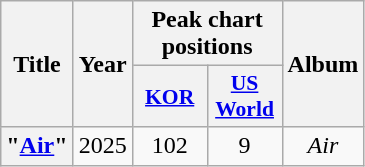<table class="wikitable plainrowheaders" style="text-align:center">
<tr>
<th scope="col" rowspan="2">Title</th>
<th scope="col" rowspan="2">Year</th>
<th scope="col" colspan="2">Peak chart positions</th>
<th scope="col" rowspan="2">Album</th>
</tr>
<tr>
<th scope="col" style="width:3em;font-size:90%"><a href='#'>KOR</a><br></th>
<th scope="col" style="width:3em;font-size:90%"><a href='#'>US<br>World</a><br></th>
</tr>
<tr>
<th scope="row">"<a href='#'>Air</a>"</th>
<td>2025</td>
<td>102</td>
<td>9</td>
<td><em>Air</em></td>
</tr>
</table>
